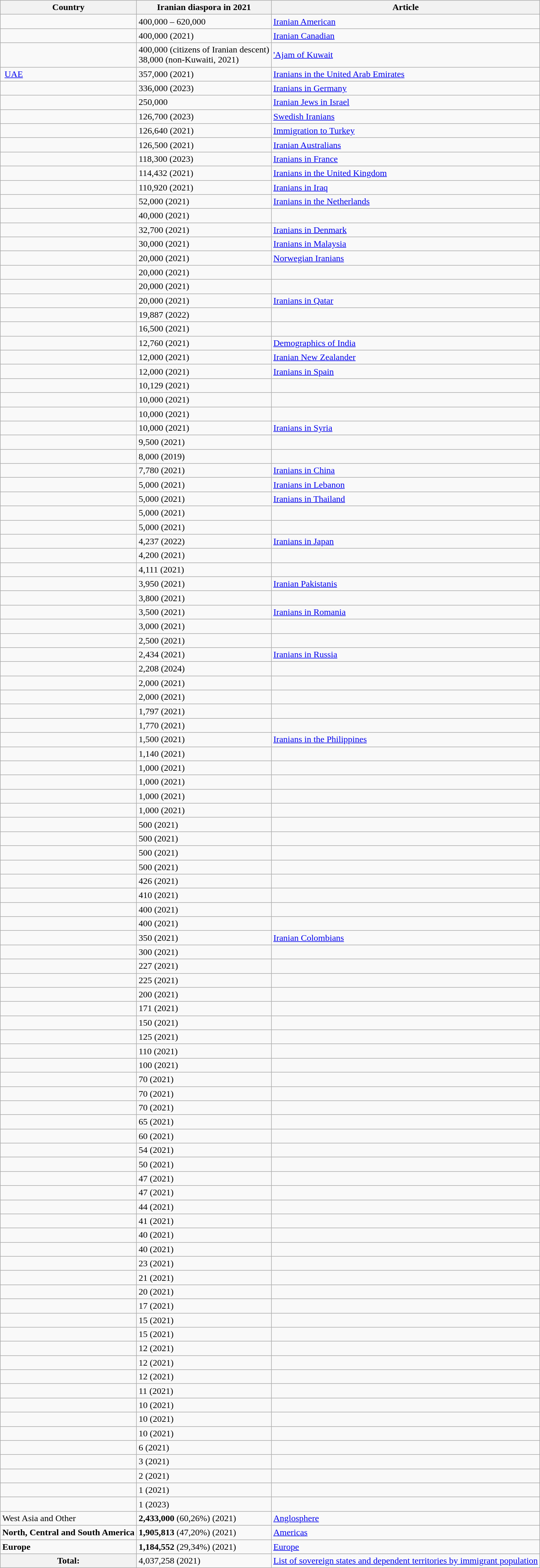<table class="wikitable plainrowheaders sortable">
<tr>
<th scope="col">Country</th>
<th scope="col">Iranian diaspora in 2021</th>
<th scope="col">Article</th>
</tr>
<tr>
<td></td>
<td>400,000 – 620,000</td>
<td><a href='#'>Iranian American</a></td>
</tr>
<tr>
<td></td>
<td> 400,000 (2021)</td>
<td><a href='#'>Iranian Canadian</a></td>
</tr>
<tr>
<td></td>
<td> 400,000 (citizens of Iranian descent)<br> 38,000 (non-Kuwaiti, 2021)</td>
<td><a href='#'>'Ajam of Kuwait</a></td>
</tr>
<tr>
<td> <a href='#'>UAE</a></td>
<td> 357,000 (2021)</td>
<td><a href='#'>Iranians in the United Arab Emirates</a></td>
</tr>
<tr>
<td></td>
<td> 336,000 (2023)</td>
<td><a href='#'>Iranians in Germany</a></td>
</tr>
<tr>
<td></td>
<td>250,000</td>
<td><a href='#'>Iranian Jews in Israel</a></td>
</tr>
<tr>
<td></td>
<td> 126,700 (2023)</td>
<td><a href='#'>Swedish Iranians</a></td>
</tr>
<tr>
<td></td>
<td> 126,640 (2021)</td>
<td><a href='#'>Immigration to Turkey</a></td>
</tr>
<tr>
<td></td>
<td> 126,500 (2021)</td>
<td><a href='#'>Iranian Australians</a></td>
</tr>
<tr>
<td></td>
<td> 118,300 (2023)</td>
<td><a href='#'>Iranians in France</a></td>
</tr>
<tr>
<td></td>
<td> 114,432 (2021)</td>
<td><a href='#'>Iranians in the United Kingdom</a></td>
</tr>
<tr>
<td></td>
<td> 110,920 (2021)</td>
<td><a href='#'>Iranians in Iraq</a></td>
</tr>
<tr>
<td></td>
<td> 52,000 (2021)</td>
<td><a href='#'>Iranians in the Netherlands</a></td>
</tr>
<tr>
<td></td>
<td> 40,000 (2021)</td>
<td></td>
</tr>
<tr>
<td></td>
<td> 32,700 (2021)</td>
<td><a href='#'>Iranians in Denmark</a></td>
</tr>
<tr>
<td></td>
<td> 30,000 (2021)</td>
<td><a href='#'>Iranians in Malaysia</a></td>
</tr>
<tr>
<td></td>
<td> 20,000 (2021)</td>
<td><a href='#'>Norwegian Iranians</a></td>
</tr>
<tr>
<td></td>
<td> 20,000 (2021)</td>
<td></td>
</tr>
<tr>
<td></td>
<td> 20,000 (2021)</td>
<td></td>
</tr>
<tr>
<td></td>
<td> 20,000 (2021)</td>
<td><a href='#'>Iranians in Qatar</a></td>
</tr>
<tr>
<td></td>
<td> 19,887 (2022)</td>
<td></td>
</tr>
<tr>
<td></td>
<td> 16,500 (2021)</td>
<td></td>
</tr>
<tr>
<td></td>
<td> 12,760 (2021)</td>
<td><a href='#'>Demographics of India</a></td>
</tr>
<tr>
<td></td>
<td> 12,000 (2021)</td>
<td><a href='#'>Iranian New Zealander</a></td>
</tr>
<tr>
<td></td>
<td> 12,000 (2021)</td>
<td><a href='#'>Iranians in Spain</a></td>
</tr>
<tr>
<td></td>
<td> 10,129 (2021)</td>
<td></td>
</tr>
<tr>
<td></td>
<td> 10,000 (2021)</td>
<td></td>
</tr>
<tr>
<td></td>
<td> 10,000 (2021)</td>
<td></td>
</tr>
<tr>
<td></td>
<td> 10,000 (2021)</td>
<td><a href='#'>Iranians in Syria</a></td>
</tr>
<tr>
<td></td>
<td> 9,500 (2021)</td>
<td></td>
</tr>
<tr>
<td></td>
<td> 8,000 (2019)</td>
<td></td>
</tr>
<tr>
<td></td>
<td> 7,780 (2021)</td>
<td><a href='#'>Iranians in China</a></td>
</tr>
<tr>
<td></td>
<td> 5,000 (2021)</td>
<td><a href='#'>Iranians in Lebanon</a></td>
</tr>
<tr>
<td></td>
<td> 5,000 (2021)</td>
<td><a href='#'>Iranians in Thailand</a></td>
</tr>
<tr>
<td></td>
<td> 5,000 (2021)</td>
<td></td>
</tr>
<tr>
<td></td>
<td> 5,000 (2021)</td>
<td></td>
</tr>
<tr>
<td></td>
<td> 4,237 (2022)</td>
<td><a href='#'>Iranians in Japan</a></td>
</tr>
<tr>
<td></td>
<td> 4,200 (2021)</td>
<td></td>
</tr>
<tr>
<td></td>
<td> 4,111 (2021)</td>
<td></td>
</tr>
<tr>
<td></td>
<td> 3,950 (2021)</td>
<td><a href='#'>Iranian Pakistanis</a></td>
</tr>
<tr>
<td></td>
<td> 3,800 (2021)</td>
<td></td>
</tr>
<tr>
<td></td>
<td> 3,500 (2021)</td>
<td><a href='#'>Iranians in Romania</a></td>
</tr>
<tr>
<td></td>
<td> 3,000 (2021)</td>
<td></td>
</tr>
<tr>
<td></td>
<td> 2,500 (2021)</td>
<td></td>
</tr>
<tr>
<td></td>
<td> 2,434 (2021)</td>
<td><a href='#'>Iranians in Russia</a></td>
</tr>
<tr>
<td></td>
<td> 2,208 (2024)</td>
<td></td>
</tr>
<tr>
<td></td>
<td> 2,000 (2021)</td>
<td></td>
</tr>
<tr>
<td></td>
<td> 2,000 (2021)</td>
<td></td>
</tr>
<tr>
<td></td>
<td> 1,797 (2021)</td>
<td></td>
</tr>
<tr>
<td></td>
<td> 1,770 (2021)</td>
<td></td>
</tr>
<tr>
<td></td>
<td> 1,500 (2021)</td>
<td><a href='#'>Iranians in the Philippines</a></td>
</tr>
<tr>
<td></td>
<td> 1,140 (2021)</td>
<td></td>
</tr>
<tr>
<td></td>
<td> 1,000 (2021)</td>
<td></td>
</tr>
<tr>
<td></td>
<td> 1,000 (2021)</td>
<td></td>
</tr>
<tr>
<td></td>
<td> 1,000 (2021)</td>
<td></td>
</tr>
<tr>
<td></td>
<td> 1,000 (2021)</td>
<td></td>
</tr>
<tr>
<td></td>
<td> 500 (2021)</td>
<td></td>
</tr>
<tr>
<td></td>
<td> 500 (2021)</td>
<td></td>
</tr>
<tr>
<td></td>
<td> 500 (2021)</td>
<td></td>
</tr>
<tr>
<td></td>
<td> 500 (2021)</td>
<td></td>
</tr>
<tr>
<td></td>
<td> 426 (2021)</td>
<td></td>
</tr>
<tr>
<td></td>
<td> 410 (2021)</td>
<td></td>
</tr>
<tr>
<td></td>
<td> 400 (2021)</td>
<td></td>
</tr>
<tr>
<td></td>
<td> 400 (2021)</td>
<td></td>
</tr>
<tr>
<td></td>
<td> 350 (2021)</td>
<td><a href='#'>Iranian Colombians</a></td>
</tr>
<tr>
<td></td>
<td> 300 (2021)</td>
<td></td>
</tr>
<tr>
<td></td>
<td> 227 (2021)</td>
<td></td>
</tr>
<tr>
<td></td>
<td> 225 (2021)</td>
<td></td>
</tr>
<tr>
<td></td>
<td> 200 (2021)</td>
<td></td>
</tr>
<tr>
<td></td>
<td> 171 (2021)</td>
<td></td>
</tr>
<tr>
<td></td>
<td> 150 (2021)</td>
<td></td>
</tr>
<tr>
<td></td>
<td> 125 (2021)</td>
<td></td>
</tr>
<tr>
<td></td>
<td> 110 (2021)</td>
<td></td>
</tr>
<tr>
<td></td>
<td> 100 (2021)</td>
<td></td>
</tr>
<tr>
<td></td>
<td> 70 (2021)</td>
<td></td>
</tr>
<tr>
<td></td>
<td> 70 (2021)</td>
<td></td>
</tr>
<tr>
<td></td>
<td> 70 (2021)</td>
<td></td>
</tr>
<tr>
<td></td>
<td> 65 (2021)</td>
<td></td>
</tr>
<tr>
<td></td>
<td> 60 (2021)</td>
<td></td>
</tr>
<tr>
<td></td>
<td> 54 (2021)</td>
<td></td>
</tr>
<tr>
<td></td>
<td> 50 (2021)</td>
<td></td>
</tr>
<tr>
<td></td>
<td> 47 (2021)</td>
<td></td>
</tr>
<tr>
<td></td>
<td> 47 (2021)</td>
<td></td>
</tr>
<tr>
<td></td>
<td> 44 (2021)</td>
<td></td>
</tr>
<tr>
<td></td>
<td> 41 (2021)</td>
<td></td>
</tr>
<tr>
<td></td>
<td> 40 (2021)</td>
<td></td>
</tr>
<tr>
<td></td>
<td> 40 (2021)</td>
<td></td>
</tr>
<tr>
<td></td>
<td> 23 (2021)</td>
<td></td>
</tr>
<tr>
<td></td>
<td> 21 (2021)</td>
<td></td>
</tr>
<tr>
<td></td>
<td> 20 (2021)</td>
<td></td>
</tr>
<tr>
<td></td>
<td> 17 (2021)</td>
<td></td>
</tr>
<tr>
<td></td>
<td> 15 (2021)</td>
<td></td>
</tr>
<tr>
<td></td>
<td> 15 (2021)</td>
<td></td>
</tr>
<tr>
<td></td>
<td> 12 (2021)</td>
<td></td>
</tr>
<tr>
<td></td>
<td> 12 (2021)</td>
<td></td>
</tr>
<tr>
<td></td>
<td> 12 (2021)</td>
<td></td>
</tr>
<tr>
<td></td>
<td> 11 (2021)</td>
<td></td>
</tr>
<tr>
<td></td>
<td> 10 (2021)</td>
<td></td>
</tr>
<tr>
<td></td>
<td> 10 (2021)</td>
<td></td>
</tr>
<tr>
<td></td>
<td> 10 (2021)</td>
<td></td>
</tr>
<tr>
<td></td>
<td> 6 (2021)</td>
<td></td>
</tr>
<tr>
<td></td>
<td> 3 (2021)</td>
<td></td>
</tr>
<tr>
<td></td>
<td> 2 (2021)</td>
<td></td>
</tr>
<tr>
<td></td>
<td> 1 (2021)</td>
<td></td>
</tr>
<tr>
<td></td>
<td> 1 (2023)</td>
<td></td>
</tr>
<tr>
<td>West Asia and Other</td>
<td> <strong>2,433,000</strong> (60,26%) (2021)</td>
<td><a href='#'>Anglosphere</a></td>
</tr>
<tr>
<td><strong>North, Central and South America</strong></td>
<td> <strong>1,905,813</strong> (47,20%) (2021)</td>
<td><a href='#'>Americas</a></td>
</tr>
<tr>
<td><strong>Europe</strong></td>
<td> <strong>1,184,552</strong> (29,34%) (2021)</td>
<td><a href='#'>Europe</a></td>
</tr>
<tr>
<th>Total:</th>
<td> 4,037,258 (2021)</td>
<td><a href='#'>List of sovereign states and dependent territories by immigrant population</a></td>
</tr>
</table>
